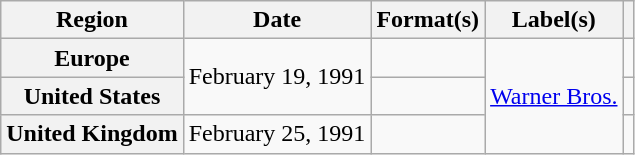<table class="wikitable plainrowheaders">
<tr>
<th scope="col">Region</th>
<th scope="col">Date</th>
<th scope="col">Format(s)</th>
<th scope="col">Label(s)</th>
<th scope="col"></th>
</tr>
<tr>
<th scope="row">Europe</th>
<td rowspan="2">February 19, 1991</td>
<td></td>
<td rowspan="3"><a href='#'>Warner Bros.</a></td>
<td></td>
</tr>
<tr>
<th scope="row">United States</th>
<td></td>
<td></td>
</tr>
<tr>
<th scope="row">United Kingdom</th>
<td>February 25, 1991</td>
<td></td>
<td></td>
</tr>
</table>
